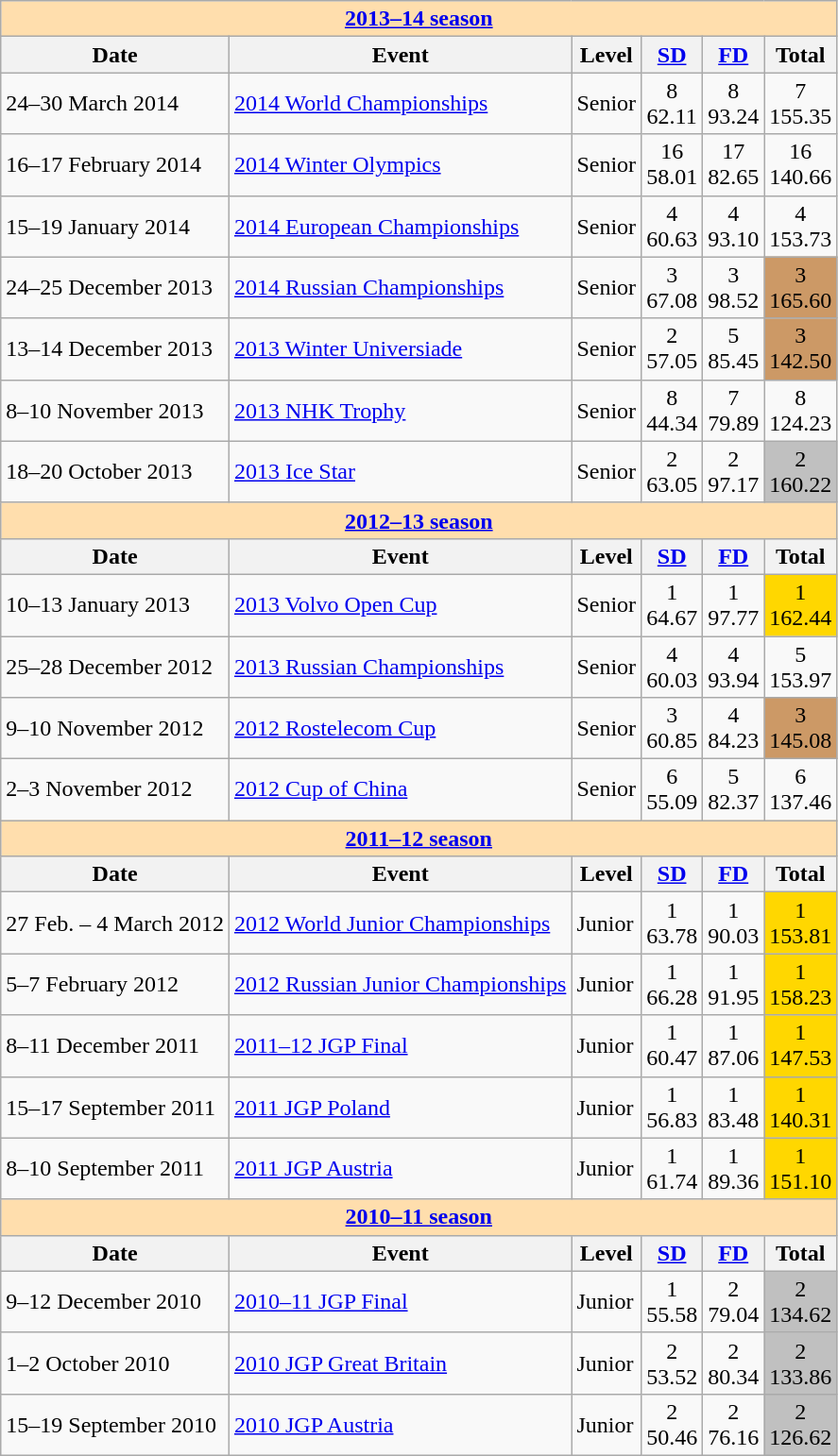<table class="wikitable">
<tr>
<th style="background-color: #ffdead; " colspan=7 align=center><a href='#'>2013–14 season</a></th>
</tr>
<tr>
<th>Date</th>
<th>Event</th>
<th>Level</th>
<th><a href='#'>SD</a></th>
<th><a href='#'>FD</a></th>
<th>Total</th>
</tr>
<tr>
<td>24–30 March 2014</td>
<td><a href='#'>2014 World Championships</a></td>
<td>Senior</td>
<td align=center>8 <br> 62.11</td>
<td align=center>8 <br> 93.24</td>
<td align=center>7 <br> 155.35</td>
</tr>
<tr>
<td>16–17 February 2014</td>
<td><a href='#'>2014 Winter Olympics</a></td>
<td>Senior</td>
<td align=center>16 <br> 58.01</td>
<td align=center>17 <br> 82.65</td>
<td align=center>16 <br> 140.66</td>
</tr>
<tr>
<td>15–19 January 2014</td>
<td><a href='#'>2014 European Championships</a></td>
<td>Senior</td>
<td align=center>4 <br> 60.63</td>
<td align=center>4 <br> 93.10</td>
<td align=center>4 <br> 153.73</td>
</tr>
<tr>
<td>24–25 December 2013</td>
<td><a href='#'>2014 Russian Championships</a></td>
<td>Senior</td>
<td align=center>3 <br> 67.08</td>
<td align=center>3 <br> 98.52</td>
<td align=center bgcolor=cc9966>3 <br> 165.60</td>
</tr>
<tr>
<td>13–14 December 2013</td>
<td><a href='#'>2013 Winter Universiade</a></td>
<td>Senior</td>
<td align=center>2 <br> 57.05</td>
<td align=center>5 <br> 85.45</td>
<td align=center bgcolor=cc9966>3 <br> 142.50</td>
</tr>
<tr>
<td>8–10 November 2013</td>
<td><a href='#'>2013 NHK Trophy</a></td>
<td>Senior</td>
<td align=center>8 <br> 44.34</td>
<td align=center>7 <br> 79.89</td>
<td align=center>8 <br> 124.23</td>
</tr>
<tr>
<td>18–20 October 2013</td>
<td><a href='#'>2013 Ice Star</a></td>
<td>Senior</td>
<td align=center>2 <br> 63.05</td>
<td align=center>2 <br> 97.17</td>
<td align=center bgcolor=silver>2 <br> 160.22</td>
</tr>
<tr>
<th style="background-color: #ffdead; " colspan=7 align=center><a href='#'>2012–13 season</a></th>
</tr>
<tr>
<th>Date</th>
<th>Event</th>
<th>Level</th>
<th><a href='#'>SD</a></th>
<th><a href='#'>FD</a></th>
<th>Total</th>
</tr>
<tr>
<td>10–13 January 2013</td>
<td><a href='#'>2013 Volvo Open Cup</a></td>
<td>Senior</td>
<td align=center>1 <br> 64.67</td>
<td align=center>1 <br> 97.77</td>
<td align=center bgcolor=gold>1 <br> 162.44</td>
</tr>
<tr>
<td>25–28 December 2012</td>
<td><a href='#'>2013 Russian Championships</a></td>
<td>Senior</td>
<td align=center>4 <br> 60.03</td>
<td align=center>4 <br> 93.94</td>
<td align=center>5 <br> 153.97</td>
</tr>
<tr>
<td>9–10 November 2012</td>
<td><a href='#'>2012 Rostelecom Cup</a></td>
<td>Senior</td>
<td align=center>3 <br> 60.85</td>
<td align=center>4 <br> 84.23</td>
<td align=center bgcolor=cc9966>3 <br> 145.08</td>
</tr>
<tr>
<td>2–3 November 2012</td>
<td><a href='#'>2012 Cup of China</a></td>
<td>Senior</td>
<td align=center>6 <br> 55.09</td>
<td align=center>5 <br> 82.37</td>
<td align=center>6 <br> 137.46</td>
</tr>
<tr>
<th style="background-color: #ffdead; " colspan=7 align=center><a href='#'>2011–12 season</a></th>
</tr>
<tr>
<th>Date</th>
<th>Event</th>
<th>Level</th>
<th><a href='#'>SD</a></th>
<th><a href='#'>FD</a></th>
<th>Total</th>
</tr>
<tr>
<td>27 Feb. – 4 March 2012</td>
<td><a href='#'>2012 World Junior Championships</a></td>
<td>Junior</td>
<td align=center>1 <br> 63.78</td>
<td align=center>1 <br> 90.03</td>
<td align=center bgcolor=gold>1 <br> 153.81</td>
</tr>
<tr>
<td>5–7 February 2012</td>
<td><a href='#'>2012 Russian Junior Championships</a></td>
<td>Junior</td>
<td align=center>1 <br> 66.28</td>
<td align=center>1 <br> 91.95</td>
<td align=center bgcolor=gold>1 <br> 158.23</td>
</tr>
<tr>
<td>8–11 December 2011</td>
<td><a href='#'>2011–12 JGP Final</a></td>
<td>Junior</td>
<td align=center>1 <br> 60.47</td>
<td align=center>1 <br> 87.06</td>
<td align=center bgcolor=gold>1 <br> 147.53</td>
</tr>
<tr>
<td>15–17 September 2011</td>
<td><a href='#'>2011 JGP Poland</a></td>
<td>Junior</td>
<td align=center>1 <br> 56.83</td>
<td align=center>1 <br> 83.48</td>
<td align=center bgcolor=gold>1 <br> 140.31</td>
</tr>
<tr>
<td>8–10 September 2011</td>
<td><a href='#'>2011 JGP Austria</a></td>
<td>Junior</td>
<td align=center>1 <br> 61.74</td>
<td align=center>1 <br> 89.36</td>
<td align=center bgcolor=gold>1 <br> 151.10</td>
</tr>
<tr>
<th style="background-color: #ffdead; " colspan=7 align=center><a href='#'>2010–11 season</a></th>
</tr>
<tr>
<th>Date</th>
<th>Event</th>
<th>Level</th>
<th><a href='#'>SD</a></th>
<th><a href='#'>FD</a></th>
<th>Total</th>
</tr>
<tr>
<td>9–12 December 2010</td>
<td><a href='#'>2010–11 JGP Final</a></td>
<td>Junior</td>
<td align=center>1 <br> 55.58</td>
<td align=center>2 <br> 79.04</td>
<td align=center bgcolor=silver>2 <br> 134.62</td>
</tr>
<tr>
<td>1–2 October 2010</td>
<td><a href='#'>2010 JGP Great Britain</a></td>
<td>Junior</td>
<td align=center>2 <br> 53.52</td>
<td align=center>2 <br> 80.34</td>
<td align=center bgcolor=silver>2 <br> 133.86</td>
</tr>
<tr>
<td>15–19 September 2010</td>
<td><a href='#'>2010 JGP Austria</a></td>
<td>Junior</td>
<td align=center>2 <br> 50.46</td>
<td align=center>2 <br> 76.16</td>
<td align=center bgcolor=silver>2 <br> 126.62</td>
</tr>
</table>
